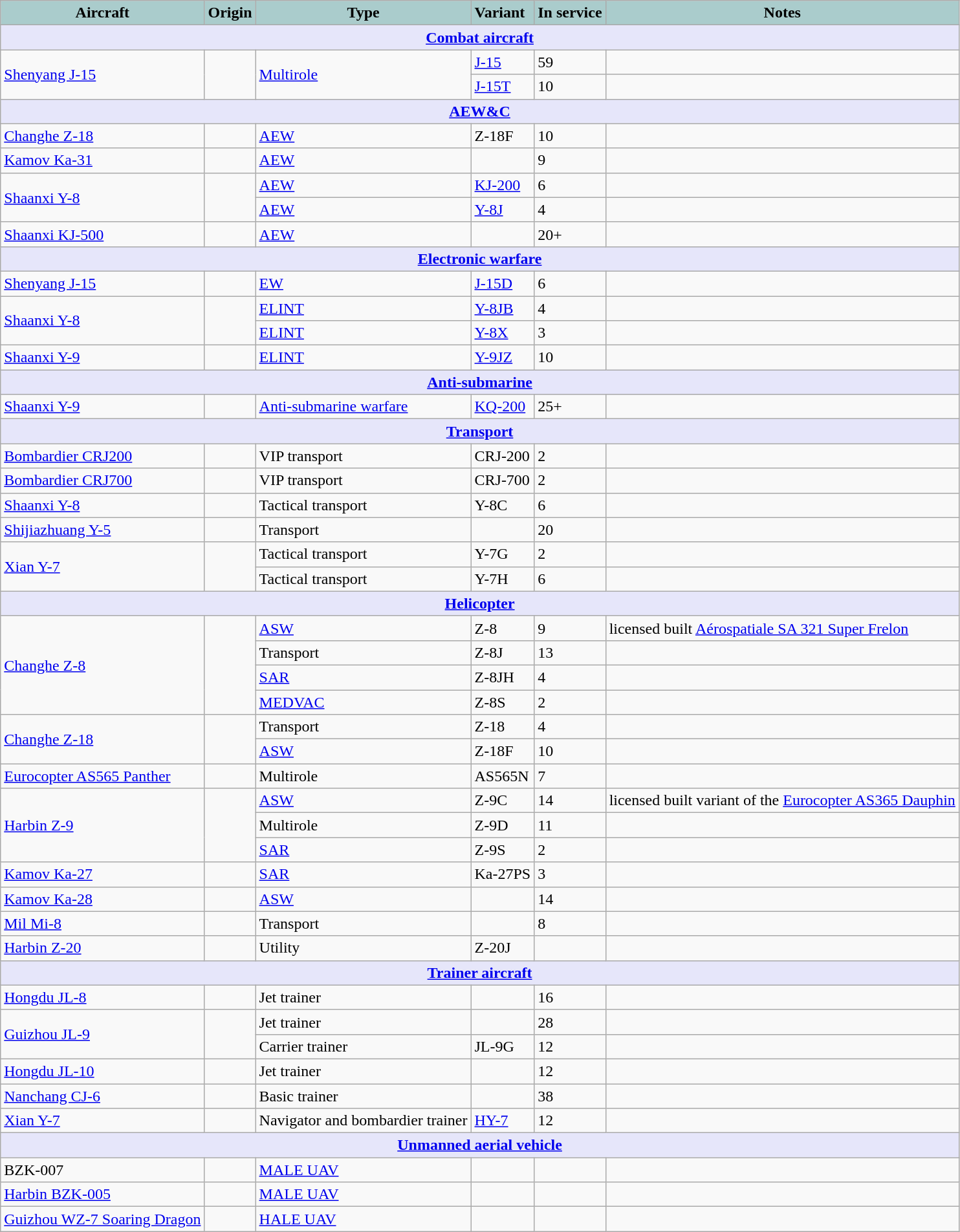<table class="wikitable">
<tr>
<th style="text-align:center; background:#acc;">Aircraft</th>
<th style="text-align: center; background:#acc;">Origin</th>
<th style="text-align:l center; background:#acc;">Type</th>
<th style="text-align:left; background:#acc;">Variant</th>
<th style="text-align:center; background:#acc;">In service</th>
<th style="text-align: center; background:#acc;">Notes</th>
</tr>
<tr>
<th colspan="8" style="align: center; background: lavender;"><a href='#'>Combat aircraft</a></th>
</tr>
<tr>
<td rowspan="2"><a href='#'>Shenyang J-15</a></td>
<td rowspan="2"></td>
<td rowspan="2"><a href='#'>Multirole</a></td>
<td><a href='#'>J-15</a></td>
<td>59</td>
<td></td>
</tr>
<tr>
<td><a href='#'>J-15T</a></td>
<td>10</td>
</tr>
<tr>
<th colspan="7" style="align: center; background: lavender;"><a href='#'>AEW&C</a></th>
</tr>
<tr>
<td><a href='#'>Changhe Z-18</a></td>
<td></td>
<td><a href='#'>AEW</a></td>
<td>Z-18F</td>
<td>10</td>
<td></td>
</tr>
<tr>
<td><a href='#'>Kamov Ka-31</a></td>
<td></td>
<td><a href='#'>AEW</a></td>
<td></td>
<td>9</td>
<td></td>
</tr>
<tr>
<td rowspan="2"><a href='#'>Shaanxi Y-8</a></td>
<td rowspan="2"></td>
<td><a href='#'>AEW</a></td>
<td><a href='#'>KJ-200</a></td>
<td>6</td>
<td></td>
</tr>
<tr>
<td><a href='#'>AEW</a></td>
<td><a href='#'>Y-8J</a></td>
<td>4</td>
<td></td>
</tr>
<tr>
<td><a href='#'>Shaanxi KJ-500</a></td>
<td></td>
<td><a href='#'>AEW</a></td>
<td></td>
<td>20+</td>
<td></td>
</tr>
<tr>
<th colspan="7" style="align: center; background: lavender;"><a href='#'>Electronic warfare</a></th>
</tr>
<tr>
<td><a href='#'>Shenyang J-15</a></td>
<td></td>
<td><a href='#'>EW</a></td>
<td><a href='#'>J-15D</a></td>
<td>6</td>
<td></td>
</tr>
<tr>
<td rowspan="2"><a href='#'>Shaanxi Y-8</a></td>
<td rowspan="2"></td>
<td><a href='#'>ELINT</a></td>
<td><a href='#'>Y-8JB</a></td>
<td>4</td>
<td></td>
</tr>
<tr>
<td><a href='#'>ELINT</a></td>
<td><a href='#'>Y-8X</a></td>
<td>3</td>
<td></td>
</tr>
<tr>
<td><a href='#'>Shaanxi Y-9</a></td>
<td></td>
<td><a href='#'>ELINT</a></td>
<td><a href='#'>Y-9JZ</a></td>
<td>10</td>
<td></td>
</tr>
<tr>
<th colspan="7" style="align: center; background: lavender;"><a href='#'>Anti-submarine</a></th>
</tr>
<tr>
<td><a href='#'>Shaanxi Y-9</a></td>
<td></td>
<td><a href='#'>Anti-submarine warfare</a></td>
<td><a href='#'>KQ-200</a></td>
<td>25+</td>
<td></td>
</tr>
<tr>
<th colspan="7" style="align: center; background: lavender;"><a href='#'>Transport</a></th>
</tr>
<tr>
<td><a href='#'>Bombardier CRJ200</a></td>
<td></td>
<td>VIP transport</td>
<td>CRJ-200</td>
<td>2</td>
<td></td>
</tr>
<tr>
<td><a href='#'>Bombardier CRJ700</a></td>
<td></td>
<td>VIP transport</td>
<td>CRJ-700</td>
<td>2</td>
<td></td>
</tr>
<tr>
<td><a href='#'>Shaanxi Y-8</a></td>
<td></td>
<td>Tactical transport</td>
<td>Y-8C</td>
<td>6</td>
<td></td>
</tr>
<tr>
<td><a href='#'>Shijiazhuang Y-5</a></td>
<td></td>
<td>Transport</td>
<td></td>
<td>20</td>
<td></td>
</tr>
<tr>
<td rowspan="2"><a href='#'>Xian Y-7</a></td>
<td rowspan="2"></td>
<td>Tactical transport</td>
<td>Y-7G</td>
<td>2</td>
<td></td>
</tr>
<tr>
<td>Tactical transport</td>
<td>Y-7H</td>
<td>6</td>
<td></td>
</tr>
<tr>
<th colspan="7" style="align: center; background: lavender;"><a href='#'>Helicopter</a></th>
</tr>
<tr>
<td rowspan="4"><a href='#'>Changhe Z-8</a></td>
<td rowspan="4"></td>
<td><a href='#'>ASW</a></td>
<td>Z-8</td>
<td>9</td>
<td>licensed built <a href='#'>Aérospatiale SA 321 Super Frelon</a></td>
</tr>
<tr>
<td>Transport</td>
<td>Z-8J</td>
<td>13</td>
<td></td>
</tr>
<tr>
<td><a href='#'>SAR</a></td>
<td>Z-8JH</td>
<td>4</td>
<td></td>
</tr>
<tr>
<td><a href='#'>MEDVAC</a></td>
<td>Z-8S</td>
<td>2</td>
<td></td>
</tr>
<tr>
<td rowspan="2"><a href='#'>Changhe Z-18</a></td>
<td rowspan="2"></td>
<td>Transport</td>
<td>Z-18</td>
<td>4</td>
<td></td>
</tr>
<tr>
<td><a href='#'>ASW</a></td>
<td>Z-18F</td>
<td>10</td>
<td></td>
</tr>
<tr>
<td><a href='#'>Eurocopter AS565 Panther</a></td>
<td></td>
<td>Multirole</td>
<td>AS565N</td>
<td>7</td>
<td></td>
</tr>
<tr>
<td rowspan="3"><a href='#'>Harbin Z-9</a></td>
<td rowspan="3"></td>
<td><a href='#'>ASW</a></td>
<td>Z-9C</td>
<td>14</td>
<td>licensed built variant of the <a href='#'>Eurocopter AS365 Dauphin</a></td>
</tr>
<tr>
<td>Multirole</td>
<td>Z-9D</td>
<td>11</td>
<td></td>
</tr>
<tr>
<td><a href='#'>SAR</a></td>
<td>Z-9S</td>
<td>2</td>
<td></td>
</tr>
<tr>
<td><a href='#'>Kamov Ka-27</a></td>
<td></td>
<td><a href='#'>SAR</a></td>
<td>Ka-27PS</td>
<td>3</td>
<td></td>
</tr>
<tr>
<td><a href='#'>Kamov Ka-28</a></td>
<td></td>
<td><a href='#'>ASW</a></td>
<td></td>
<td>14</td>
<td></td>
</tr>
<tr>
<td><a href='#'>Mil Mi-8</a></td>
<td></td>
<td>Transport</td>
<td></td>
<td>8</td>
<td></td>
</tr>
<tr>
<td><a href='#'>Harbin Z-20</a></td>
<td></td>
<td>Utility</td>
<td>Z-20J</td>
<td></td>
<td></td>
</tr>
<tr>
<th colspan="7" style="align: center; background: lavender;"><a href='#'>Trainer aircraft</a></th>
</tr>
<tr>
<td><a href='#'>Hongdu JL-8</a></td>
<td></td>
<td>Jet trainer</td>
<td></td>
<td>16</td>
<td></td>
</tr>
<tr>
<td rowspan="2"><a href='#'>Guizhou JL-9</a></td>
<td rowspan="2"></td>
<td>Jet trainer</td>
<td></td>
<td>28</td>
<td></td>
</tr>
<tr>
<td>Carrier trainer</td>
<td>JL-9G</td>
<td>12</td>
<td></td>
</tr>
<tr>
<td><a href='#'>Hongdu JL-10</a></td>
<td></td>
<td>Jet trainer</td>
<td></td>
<td>12</td>
<td></td>
</tr>
<tr>
<td><a href='#'>Nanchang CJ-6</a></td>
<td></td>
<td>Basic trainer</td>
<td></td>
<td>38</td>
<td></td>
</tr>
<tr>
<td><a href='#'>Xian Y-7</a></td>
<td></td>
<td>Navigator and bombardier trainer</td>
<td><a href='#'>HY-7</a></td>
<td>12</td>
<td></td>
</tr>
<tr>
<th colspan="7" style="align: center; background: lavender;"><a href='#'>Unmanned aerial vehicle</a></th>
</tr>
<tr>
<td>BZK-007</td>
<td></td>
<td><a href='#'>MALE UAV</a></td>
<td></td>
<td></td>
<td></td>
</tr>
<tr>
<td><a href='#'>Harbin BZK-005</a></td>
<td></td>
<td><a href='#'>MALE UAV</a></td>
<td></td>
<td></td>
<td></td>
</tr>
<tr>
<td><a href='#'>Guizhou WZ-7 Soaring Dragon</a></td>
<td></td>
<td><a href='#'>HALE UAV</a></td>
<td></td>
<td></td>
<td></td>
</tr>
</table>
